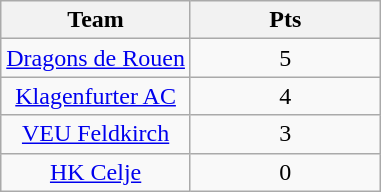<table class=wikitable style="text-align: center;">
<tr>
<th width="50%">Team</th>
<th>Pts</th>
</tr>
<tr>
<td><a href='#'>Dragons de Rouen</a></td>
<td>5</td>
</tr>
<tr>
<td><a href='#'>Klagenfurter AC</a></td>
<td>4</td>
</tr>
<tr>
<td><a href='#'>VEU Feldkirch</a></td>
<td>3</td>
</tr>
<tr>
<td><a href='#'>HK Celje</a></td>
<td>0</td>
</tr>
</table>
